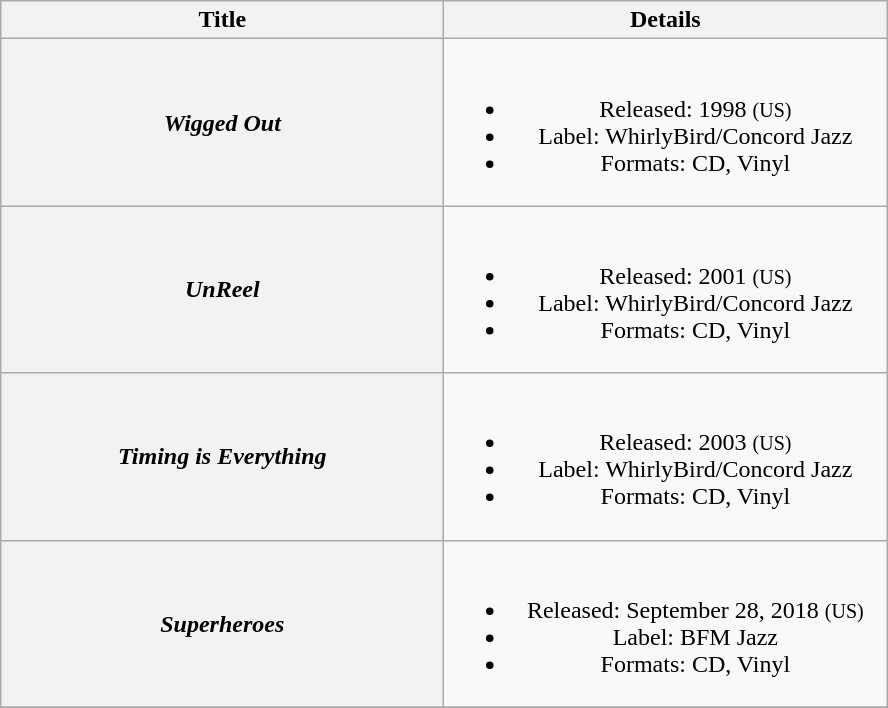<table class="wikitable plainrowheaders" style="text-align:center;">
<tr>
<th scope="col" style="width:18em;">Title</th>
<th scope="col" style="width:18em;">Details</th>
</tr>
<tr>
<th scope="row"><em>Wigged Out</em></th>
<td><br><ul><li>Released: 1998 <small>(US)</small></li><li>Label: WhirlyBird/Concord Jazz</li><li>Formats: CD, Vinyl</li></ul></td>
</tr>
<tr>
<th scope="row"><em>UnReel</em></th>
<td><br><ul><li>Released: 2001 <small>(US)</small></li><li>Label: WhirlyBird/Concord Jazz</li><li>Formats: CD, Vinyl</li></ul></td>
</tr>
<tr>
<th scope="row"><em>Timing is Everything</em></th>
<td><br><ul><li>Released: 2003 <small>(US)</small></li><li>Label: WhirlyBird/Concord Jazz</li><li>Formats: CD, Vinyl</li></ul></td>
</tr>
<tr>
<th scope="row"><em>Superheroes</em></th>
<td><br><ul><li>Released: September 28, 2018 <small>(US)</small></li><li>Label: BFM Jazz</li><li>Formats: CD, Vinyl</li></ul></td>
</tr>
<tr>
</tr>
</table>
